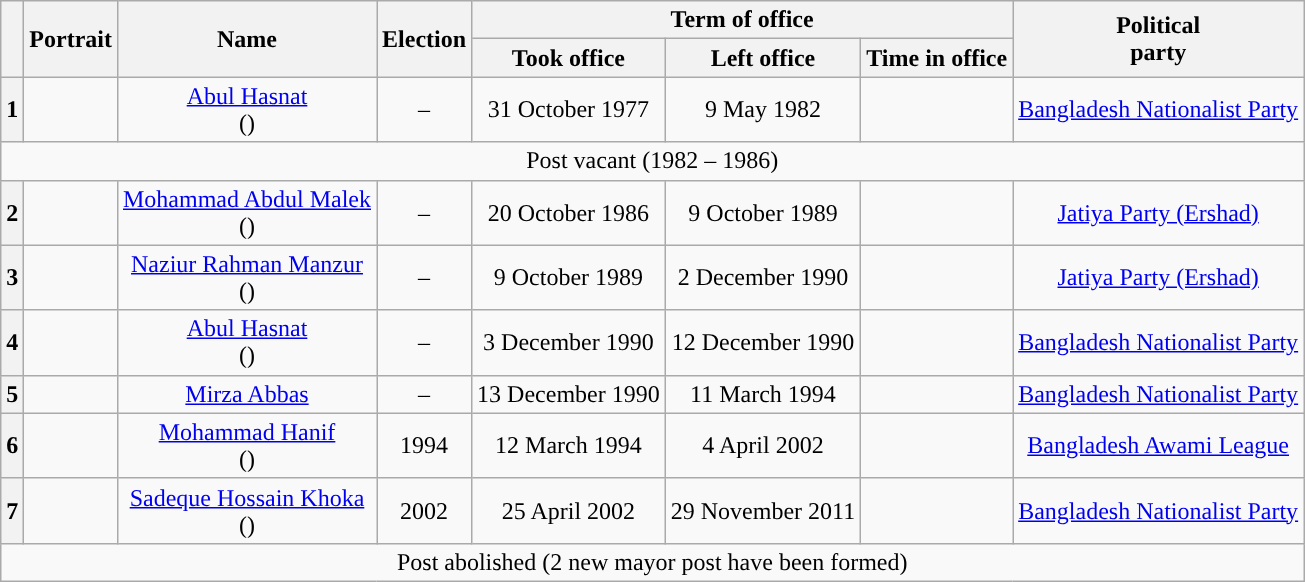<table class="wikitable" style="text-align:center">
<tr>
<th rowspan="2"></th>
<th rowspan="2">Portrait</th>
<th rowspan="2">Name<br></th>
<th rowspan="2">Election</th>
<th colspan="3"><strong>Term of office</strong></th>
<th rowspan="2"><strong>Political<br> party</strong></th>
</tr>
<tr>
<th><strong>Took office</strong></th>
<th><strong>Left office</strong></th>
<th><strong>Time in office</strong></th>
</tr>
<tr>
<th style="background:">1</th>
<td></td>
<td><a href='#'>Abul Hasnat</a><br>()</td>
<td>–</td>
<td>31 October 1977</td>
<td>9 May 1982</td>
<td></td>
<td><a href='#'>Bangladesh Nationalist Party</a></td>
</tr>
<tr>
<td colspan="8">Post vacant (1982 – 1986)</td>
</tr>
<tr>
<th style="background:">2</th>
<td></td>
<td><a href='#'>Mohammad Abdul Malek</a><br>()</td>
<td>–</td>
<td>20 October 1986</td>
<td>9 October 1989</td>
<td></td>
<td><a href='#'>Jatiya Party (Ershad)</a></td>
</tr>
<tr>
<th style="background:">3</th>
<td></td>
<td><a href='#'>Naziur Rahman Manzur</a><br>()</td>
<td>–</td>
<td>9 October 1989</td>
<td>2 December 1990</td>
<td></td>
<td><a href='#'>Jatiya Party (Ershad)</a></td>
</tr>
<tr>
<th style="background:">4</th>
<td></td>
<td><a href='#'>Abul Hasnat</a><br>()</td>
<td>–</td>
<td>3 December 1990</td>
<td>12 December 1990</td>
<td></td>
<td><a href='#'>Bangladesh Nationalist Party</a></td>
</tr>
<tr>
<th style="background:">5</th>
<td></td>
<td><a href='#'>Mirza Abbas</a></td>
<td>–</td>
<td>13 December 1990</td>
<td>11 March 1994</td>
<td></td>
<td><a href='#'>Bangladesh Nationalist Party</a></td>
</tr>
<tr>
<th style="background:">6</th>
<td></td>
<td><a href='#'>Mohammad Hanif</a><br>()</td>
<td>1994</td>
<td>12 March 1994</td>
<td>4 April 2002</td>
<td></td>
<td><a href='#'>Bangladesh Awami League</a></td>
</tr>
<tr>
<th style="background:">7</th>
<td></td>
<td><a href='#'>Sadeque Hossain Khoka</a><br>()</td>
<td>2002</td>
<td>25 April 2002</td>
<td>29 November 2011</td>
<td></td>
<td><a href='#'>Bangladesh Nationalist Party</a></td>
</tr>
<tr>
<td colspan="8">Post abolished (2 new mayor post have been formed)</td>
</tr>
</table>
